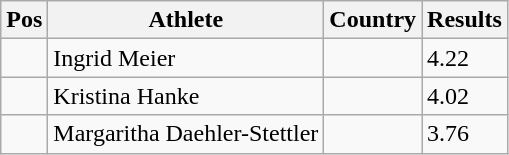<table class="wikitable">
<tr>
<th>Pos</th>
<th>Athlete</th>
<th>Country</th>
<th>Results</th>
</tr>
<tr>
<td align="center"></td>
<td>Ingrid Meier</td>
<td></td>
<td>4.22</td>
</tr>
<tr>
<td align="center"></td>
<td>Kristina Hanke</td>
<td></td>
<td>4.02</td>
</tr>
<tr>
<td align="center"></td>
<td>Margaritha Daehler-Stettler</td>
<td></td>
<td>3.76</td>
</tr>
</table>
